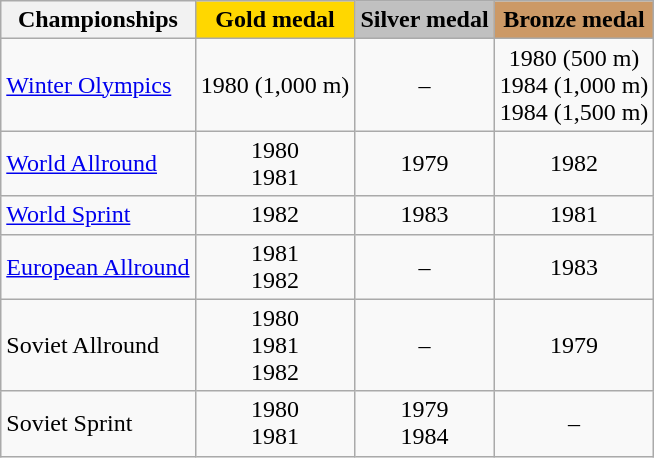<table class="wikitable" style="text-align:center">
<tr>
<th>Championships</th>
<td bgcolor=gold><strong>Gold medal</strong></td>
<td bgcolor=silver><strong>Silver medal</strong></td>
<td bgcolor=cc9966><strong>Bronze medal</strong></td>
</tr>
<tr>
<td align="left"><a href='#'>Winter Olympics</a></td>
<td>1980 (1,000 m)</td>
<td>–</td>
<td>1980 (500 m) <br> 1984 (1,000 m) <br> 1984 (1,500 m)</td>
</tr>
<tr>
<td align="left"><a href='#'>World Allround</a></td>
<td>1980 <br> 1981</td>
<td>1979</td>
<td>1982</td>
</tr>
<tr>
<td align="left"><a href='#'>World Sprint</a></td>
<td>1982</td>
<td>1983</td>
<td>1981</td>
</tr>
<tr>
<td align="left"><a href='#'>European Allround</a></td>
<td>1981 <br> 1982</td>
<td>–</td>
<td>1983</td>
</tr>
<tr>
<td align="left">Soviet Allround</td>
<td>1980 <br> 1981 <br> 1982</td>
<td>–</td>
<td>1979</td>
</tr>
<tr>
<td align="left">Soviet Sprint</td>
<td>1980 <br> 1981</td>
<td>1979 <br> 1984</td>
<td>–</td>
</tr>
</table>
